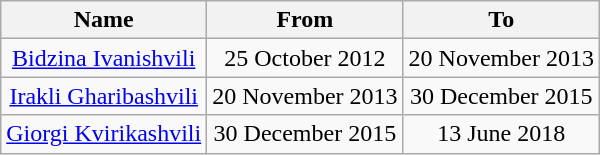<table class="wikitable plainrowheaders" style="text-align:center;">
<tr>
<th>Name</th>
<th>From</th>
<th>To</th>
</tr>
<tr>
<td><a href='#'>Bidzina Ivanishvili</a></td>
<td>25 October 2012</td>
<td>20 November 2013</td>
</tr>
<tr>
<td><a href='#'>Irakli Gharibashvili</a></td>
<td>20 November 2013</td>
<td>30 December 2015</td>
</tr>
<tr>
<td><a href='#'>Giorgi Kvirikashvili</a></td>
<td>30 December 2015</td>
<td>13 June 2018</td>
</tr>
</table>
